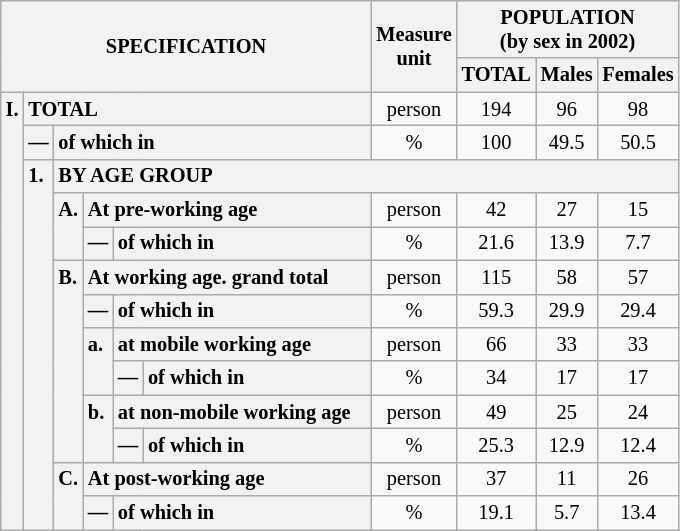<table class="wikitable" style="font-size:85%; text-align:center">
<tr>
<th rowspan="2" colspan="6">SPECIFICATION</th>
<th rowspan="2">Measure<br> unit</th>
<th colspan="3" rowspan="1">POPULATION<br> (by sex in 2002)</th>
</tr>
<tr>
<th>TOTAL</th>
<th>Males</th>
<th>Females</th>
</tr>
<tr>
<th style="text-align:left" valign="top" rowspan="13">I.</th>
<th style="text-align:left" colspan="5">TOTAL</th>
<td>person</td>
<td>194</td>
<td>96</td>
<td>98</td>
</tr>
<tr>
<th style="text-align:left" valign="top">—</th>
<th style="text-align:left" colspan="4">of which in</th>
<td>%</td>
<td>100</td>
<td>49.5</td>
<td>50.5</td>
</tr>
<tr>
<th style="text-align:left" valign="top" rowspan="11">1.</th>
<th style="text-align:left" colspan="19">BY AGE GROUP</th>
</tr>
<tr>
<th style="text-align:left" valign="top" rowspan="2">A.</th>
<th style="text-align:left" colspan="3">At pre-working age</th>
<td>person</td>
<td>42</td>
<td>27</td>
<td>15</td>
</tr>
<tr>
<th style="text-align:left" valign="top">—</th>
<th style="text-align:left" valign="top" colspan="2">of which in</th>
<td>%</td>
<td>21.6</td>
<td>13.9</td>
<td>7.7</td>
</tr>
<tr>
<th style="text-align:left" valign="top" rowspan="6">B.</th>
<th style="text-align:left" colspan="3">At working age. grand total</th>
<td>person</td>
<td>115</td>
<td>58</td>
<td>57</td>
</tr>
<tr>
<th style="text-align:left" valign="top">—</th>
<th style="text-align:left" valign="top" colspan="2">of which in</th>
<td>%</td>
<td>59.3</td>
<td>29.9</td>
<td>29.4</td>
</tr>
<tr>
<th style="text-align:left" valign="top" rowspan="2">a.</th>
<th style="text-align:left" colspan="2">at mobile working age</th>
<td>person</td>
<td>66</td>
<td>33</td>
<td>33</td>
</tr>
<tr>
<th style="text-align:left" valign="top">—</th>
<th style="text-align:left" valign="top" colspan="1">of which in                        </th>
<td>%</td>
<td>34</td>
<td>17</td>
<td>17</td>
</tr>
<tr>
<th style="text-align:left" valign="top" rowspan="2">b.</th>
<th style="text-align:left" colspan="2">at non-mobile working age</th>
<td>person</td>
<td>49</td>
<td>25</td>
<td>24</td>
</tr>
<tr>
<th style="text-align:left" valign="top">—</th>
<th style="text-align:left" valign="top" colspan="1">of which in                        </th>
<td>%</td>
<td>25.3</td>
<td>12.9</td>
<td>12.4</td>
</tr>
<tr>
<th style="text-align:left" valign="top" rowspan="2">C.</th>
<th style="text-align:left" colspan="3">At post-working age</th>
<td>person</td>
<td>37</td>
<td>11</td>
<td>26</td>
</tr>
<tr>
<th style="text-align:left" valign="top">—</th>
<th style="text-align:left" valign="top" colspan="2">of which in</th>
<td>%</td>
<td>19.1</td>
<td>5.7</td>
<td>13.4</td>
</tr>
</table>
